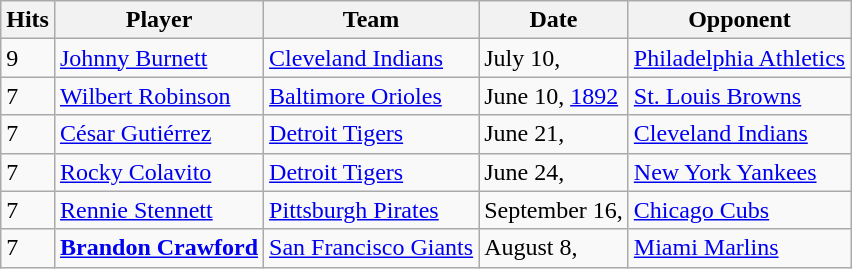<table class="wikitable sortable">
<tr>
<th>Hits</th>
<th>Player</th>
<th>Team</th>
<th>Date</th>
<th>Opponent</th>
</tr>
<tr>
<td>9</td>
<td><a href='#'>Johnny Burnett</a></td>
<td><a href='#'>Cleveland Indians</a></td>
<td>July 10, </td>
<td><a href='#'>Philadelphia Athletics</a></td>
</tr>
<tr>
<td>7</td>
<td><a href='#'>Wilbert Robinson</a></td>
<td><a href='#'>Baltimore Orioles</a></td>
<td>June 10, <a href='#'>1892</a></td>
<td><a href='#'>St. Louis Browns</a></td>
</tr>
<tr>
<td>7</td>
<td><a href='#'>César Gutiérrez</a></td>
<td><a href='#'>Detroit Tigers</a></td>
<td>June 21, </td>
<td><a href='#'>Cleveland Indians</a></td>
</tr>
<tr>
<td>7</td>
<td><a href='#'>Rocky Colavito</a></td>
<td><a href='#'>Detroit Tigers</a></td>
<td>June 24, </td>
<td><a href='#'>New York Yankees</a></td>
</tr>
<tr>
<td>7</td>
<td><a href='#'>Rennie Stennett</a></td>
<td><a href='#'>Pittsburgh Pirates</a></td>
<td>September 16, </td>
<td><a href='#'>Chicago Cubs</a></td>
</tr>
<tr>
<td>7</td>
<td><strong><a href='#'>Brandon Crawford</a></strong></td>
<td><a href='#'>San Francisco Giants</a></td>
<td>August 8, </td>
<td><a href='#'>Miami Marlins</a></td>
</tr>
</table>
